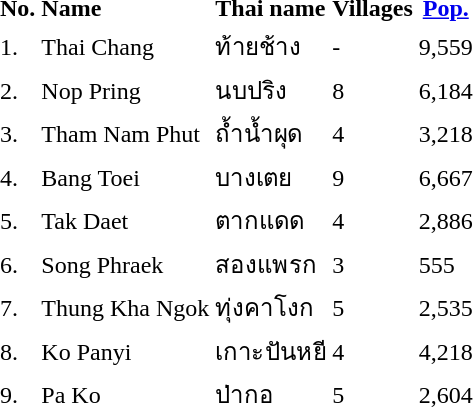<table>
<tr valign=top>
<td><br><table>
<tr>
<th>No.</th>
<th align=left>Name</th>
<th align=left>Thai name</th>
<th>Villages</th>
<th><a href='#'>Pop.</a></th>
</tr>
<tr>
<td>1.</td>
<td>Thai Chang</td>
<td>ท้ายช้าง</td>
<td>-</td>
<td>9,559</td>
<td></td>
</tr>
<tr>
<td>2.</td>
<td>Nop Pring</td>
<td>นบปริง</td>
<td>8</td>
<td>6,184</td>
<td></td>
</tr>
<tr>
<td>3.</td>
<td>Tham Nam Phut</td>
<td>ถ้ำน้ำผุด</td>
<td>4</td>
<td>3,218</td>
<td></td>
</tr>
<tr>
<td>4.</td>
<td>Bang Toei</td>
<td>บางเตย</td>
<td>9</td>
<td>6,667</td>
<td></td>
</tr>
<tr>
<td>5.</td>
<td>Tak Daet</td>
<td>ตากแดด</td>
<td>4</td>
<td>2,886</td>
<td></td>
</tr>
<tr>
<td>6.</td>
<td>Song Phraek</td>
<td>สองแพรก</td>
<td>3</td>
<td>555</td>
<td></td>
</tr>
<tr>
<td>7.</td>
<td>Thung Kha Ngok</td>
<td>ทุ่งคาโงก</td>
<td>5</td>
<td>2,535</td>
<td></td>
</tr>
<tr>
<td>8.</td>
<td>Ko Panyi</td>
<td>เกาะปันหยี</td>
<td>4</td>
<td>4,218</td>
<td></td>
</tr>
<tr>
<td>9.</td>
<td>Pa Ko</td>
<td>ป่ากอ</td>
<td>5</td>
<td>2,604</td>
<td></td>
</tr>
</table>
</td>
<td> </td>
</tr>
</table>
